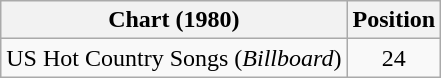<table class="wikitable">
<tr>
<th>Chart (1980)</th>
<th>Position</th>
</tr>
<tr>
<td>US Hot Country Songs (<em>Billboard</em>)</td>
<td align="center">24</td>
</tr>
</table>
